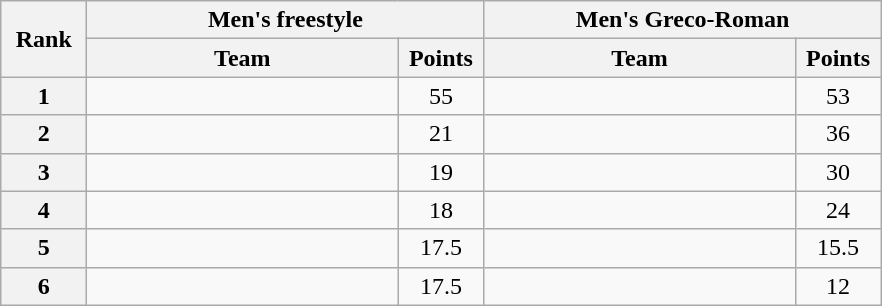<table class="wikitable" style="text-align:center;">
<tr>
<th width=50 rowspan="2">Rank</th>
<th colspan="2">Men's freestyle</th>
<th colspan="2">Men's Greco-Roman</th>
</tr>
<tr>
<th width=200>Team</th>
<th width=50>Points</th>
<th width=200>Team</th>
<th width=50>Points</th>
</tr>
<tr>
<th>1</th>
<td align=left></td>
<td>55</td>
<td align=left></td>
<td>53</td>
</tr>
<tr>
<th>2</th>
<td align=left></td>
<td>21</td>
<td align=left></td>
<td>36</td>
</tr>
<tr>
<th>3</th>
<td align=left></td>
<td>19</td>
<td align=left></td>
<td>30</td>
</tr>
<tr>
<th>4</th>
<td align=left></td>
<td>18</td>
<td align=left></td>
<td>24</td>
</tr>
<tr>
<th>5</th>
<td align=left></td>
<td>17.5</td>
<td align=left></td>
<td>15.5</td>
</tr>
<tr>
<th>6</th>
<td align=left></td>
<td>17.5</td>
<td align=left></td>
<td>12</td>
</tr>
</table>
